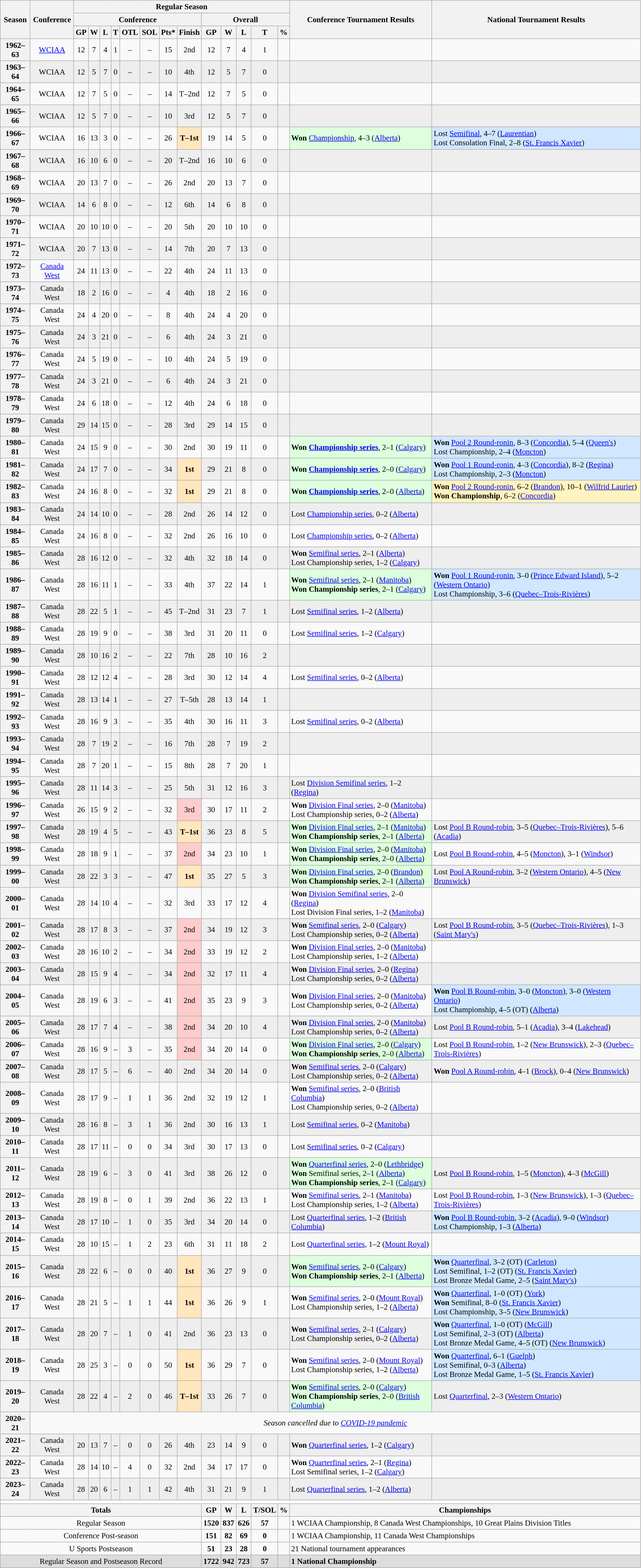<table class="wikitable" style="text-align: center; font-size: 95%">
<tr>
<th rowspan="3">Season</th>
<th rowspan="3">Conference</th>
<th colspan="13">Regular Season</th>
<th rowspan="3">Conference Tournament Results</th>
<th rowspan="3">National Tournament Results</th>
</tr>
<tr>
<th colspan="8">Conference</th>
<th colspan="5">Overall</th>
</tr>
<tr>
<th>GP</th>
<th>W</th>
<th>L</th>
<th>T</th>
<th>OTL</th>
<th>SOL</th>
<th>Pts*</th>
<th>Finish</th>
<th>GP</th>
<th>W</th>
<th>L</th>
<th>T</th>
<th>%</th>
</tr>
<tr>
<th>1962–63</th>
<td><a href='#'>WCIAA</a></td>
<td>12</td>
<td>7</td>
<td>4</td>
<td>1</td>
<td>–</td>
<td>–</td>
<td>15</td>
<td>2nd</td>
<td>12</td>
<td>7</td>
<td>4</td>
<td>1</td>
<td></td>
<td align="left"></td>
<td align="left"></td>
</tr>
<tr bgcolor=eeeeee>
<th>1963–64</th>
<td>WCIAA</td>
<td>12</td>
<td>5</td>
<td>7</td>
<td>0</td>
<td>–</td>
<td>–</td>
<td>10</td>
<td>4th</td>
<td>12</td>
<td>5</td>
<td>7</td>
<td>0</td>
<td></td>
<td align="left"></td>
<td align="left"></td>
</tr>
<tr>
<th>1964–65</th>
<td>WCIAA</td>
<td>12</td>
<td>7</td>
<td>5</td>
<td>0</td>
<td>–</td>
<td>–</td>
<td>14</td>
<td>T–2nd</td>
<td>12</td>
<td>7</td>
<td>5</td>
<td>0</td>
<td></td>
<td align="left"></td>
<td align="left"></td>
</tr>
<tr bgcolor=eeeeee>
<th>1965–66</th>
<td>WCIAA</td>
<td>12</td>
<td>5</td>
<td>7</td>
<td>0</td>
<td>–</td>
<td>–</td>
<td>10</td>
<td>3rd</td>
<td>12</td>
<td>5</td>
<td>7</td>
<td>0</td>
<td></td>
<td align="left"></td>
<td align="left"></td>
</tr>
<tr>
<th>1966–67</th>
<td>WCIAA</td>
<td>16</td>
<td>13</td>
<td>3</td>
<td>0</td>
<td>–</td>
<td>–</td>
<td>26</td>
<td style="background: #FFE6BD;"><strong>T–1st</strong></td>
<td>19</td>
<td>14</td>
<td>5</td>
<td>0</td>
<td></td>
<td bgcolor="#ddffdd" align="left"><strong>Won</strong> <a href='#'>Championship</a>, 4–3 (<a href='#'>Alberta</a>)</td>
<td bgcolor="#D0E7FF" align="left">Lost <a href='#'>Semifinal</a>, 4–7 (<a href='#'>Laurentian</a>)<br>Lost Consolation Final, 2–8 (<a href='#'>St. Francis Xavier</a>)</td>
</tr>
<tr bgcolor=eeeeee>
<th>1967–68</th>
<td>WCIAA</td>
<td>16</td>
<td>10</td>
<td>6</td>
<td>0</td>
<td>–</td>
<td>–</td>
<td>20</td>
<td>T–2nd</td>
<td>16</td>
<td>10</td>
<td>6</td>
<td>0</td>
<td></td>
<td align="left"></td>
<td align="left"></td>
</tr>
<tr>
<th>1968–69</th>
<td>WCIAA</td>
<td>20</td>
<td>13</td>
<td>7</td>
<td>0</td>
<td>–</td>
<td>–</td>
<td>26</td>
<td>2nd</td>
<td>20</td>
<td>13</td>
<td>7</td>
<td>0</td>
<td></td>
<td align="left"></td>
<td align="left"></td>
</tr>
<tr bgcolor=eeeeee>
<th>1969–70</th>
<td>WCIAA</td>
<td>14</td>
<td>6</td>
<td>8</td>
<td>0</td>
<td>–</td>
<td>–</td>
<td>12</td>
<td>6th</td>
<td>14</td>
<td>6</td>
<td>8</td>
<td>0</td>
<td></td>
<td align="left"></td>
<td align="left"></td>
</tr>
<tr>
<th>1970–71</th>
<td>WCIAA</td>
<td>20</td>
<td>10</td>
<td>10</td>
<td>0</td>
<td>–</td>
<td>–</td>
<td>20</td>
<td>5th</td>
<td>20</td>
<td>10</td>
<td>10</td>
<td>0</td>
<td></td>
<td align="left"></td>
<td align="left"></td>
</tr>
<tr bgcolor=eeeeee>
<th>1971–72</th>
<td>WCIAA</td>
<td>20</td>
<td>7</td>
<td>13</td>
<td>0</td>
<td>–</td>
<td>–</td>
<td>14</td>
<td>7th</td>
<td>20</td>
<td>7</td>
<td>13</td>
<td>0</td>
<td></td>
<td align="left"></td>
<td align="left"></td>
</tr>
<tr>
<th>1972–73</th>
<td><a href='#'>Canada West</a></td>
<td>24</td>
<td>11</td>
<td>13</td>
<td>0</td>
<td>–</td>
<td>–</td>
<td>22</td>
<td>4th</td>
<td>24</td>
<td>11</td>
<td>13</td>
<td>0</td>
<td></td>
<td align="left"></td>
<td align="left"></td>
</tr>
<tr bgcolor=eeeeee>
<th>1973–74</th>
<td>Canada West</td>
<td>18</td>
<td>2</td>
<td>16</td>
<td>0</td>
<td>–</td>
<td>–</td>
<td>4</td>
<td>4th</td>
<td>18</td>
<td>2</td>
<td>16</td>
<td>0</td>
<td></td>
<td align="left"></td>
<td align="left"></td>
</tr>
<tr>
<th>1974–75</th>
<td>Canada West</td>
<td>24</td>
<td>4</td>
<td>20</td>
<td>0</td>
<td>–</td>
<td>–</td>
<td>8</td>
<td>4th</td>
<td>24</td>
<td>4</td>
<td>20</td>
<td>0</td>
<td></td>
<td align="left"></td>
<td align="left"></td>
</tr>
<tr bgcolor=eeeeee>
<th>1975–76</th>
<td>Canada West</td>
<td>24</td>
<td>3</td>
<td>21</td>
<td>0</td>
<td>–</td>
<td>–</td>
<td>6</td>
<td>4th</td>
<td>24</td>
<td>3</td>
<td>21</td>
<td>0</td>
<td></td>
<td align="left"></td>
<td align="left"></td>
</tr>
<tr>
<th>1976–77</th>
<td>Canada West</td>
<td>24</td>
<td>5</td>
<td>19</td>
<td>0</td>
<td>–</td>
<td>–</td>
<td>10</td>
<td>4th</td>
<td>24</td>
<td>5</td>
<td>19</td>
<td>0</td>
<td></td>
<td align="left"></td>
<td align="left"></td>
</tr>
<tr bgcolor=eeeeee>
<th>1977–78</th>
<td>Canada West</td>
<td>24</td>
<td>3</td>
<td>21</td>
<td>0</td>
<td>–</td>
<td>–</td>
<td>6</td>
<td>4th</td>
<td>24</td>
<td>3</td>
<td>21</td>
<td>0</td>
<td></td>
<td align="left"></td>
<td align="left"></td>
</tr>
<tr>
<th>1978–79</th>
<td>Canada West</td>
<td>24</td>
<td>6</td>
<td>18</td>
<td>0</td>
<td>–</td>
<td>–</td>
<td>12</td>
<td>4th</td>
<td>24</td>
<td>6</td>
<td>18</td>
<td>0</td>
<td></td>
<td align="left"></td>
<td align="left"></td>
</tr>
<tr bgcolor=eeeeee>
<th>1979–80</th>
<td>Canada West</td>
<td>29</td>
<td>14</td>
<td>15</td>
<td>0</td>
<td>–</td>
<td>–</td>
<td>28</td>
<td>3rd</td>
<td>29</td>
<td>14</td>
<td>15</td>
<td>0</td>
<td></td>
<td align="left"></td>
<td align="left"></td>
</tr>
<tr>
<th>1980–81</th>
<td>Canada West</td>
<td>24</td>
<td>15</td>
<td>9</td>
<td>0</td>
<td>–</td>
<td>–</td>
<td>30</td>
<td>2nd</td>
<td>30</td>
<td>19</td>
<td>11</td>
<td>0</td>
<td></td>
<td bgcolor="#ddffdd" align="left"><strong>Won <a href='#'>Championship series</a></strong>, 2–1 (<a href='#'>Calgary</a>)</td>
<td bgcolor="#D0E7FF" align="left"><strong>Won</strong> <a href='#'>Pool 2 Round-ronin</a>, 8–3 (<a href='#'>Concordia</a>), 5–4 (<a href='#'>Queen's</a>)<br>Lost Championship, 2–4 (<a href='#'>Moncton</a>)</td>
</tr>
<tr bgcolor=eeeeee>
<th>1981–82</th>
<td>Canada West</td>
<td>24</td>
<td>17</td>
<td>7</td>
<td>0</td>
<td>–</td>
<td>–</td>
<td>34</td>
<td style="background: #FFE6BD;"><strong>1st</strong></td>
<td>29</td>
<td>21</td>
<td>8</td>
<td>0</td>
<td></td>
<td bgcolor="#ddffdd" align="left"><strong>Won <a href='#'>Championship series</a></strong>, 2–0 (<a href='#'>Calgary</a>)</td>
<td bgcolor="#D0E7FF" align="left"><strong>Won</strong> <a href='#'>Pool 1 Round-ronin</a>, 4–3 (<a href='#'>Concordia</a>), 8–2 (<a href='#'>Regina</a>)<br>Lost Championship, 2–3 (<a href='#'>Moncton</a>)</td>
</tr>
<tr>
<th>1982–83</th>
<td>Canada West</td>
<td>24</td>
<td>16</td>
<td>8</td>
<td>0</td>
<td>–</td>
<td>–</td>
<td>32</td>
<td style="background: #FFE6BD;"><strong>1st</strong></td>
<td>29</td>
<td>21</td>
<td>8</td>
<td>0</td>
<td></td>
<td bgcolor="#ddffdd" align="left"><strong>Won <a href='#'>Championship series</a></strong>, 2–0 (<a href='#'>Alberta</a>)</td>
<td bgcolor="#FFF3BF" align="left"><strong>Won</strong> <a href='#'>Pool 2 Round-ronin</a>, 6–2 (<a href='#'>Brandon</a>), 10–1 (<a href='#'>Wilfrid Laurier</a>)<br><strong>Won Championship</strong>, 6–2 (<a href='#'>Concordia</a>)</td>
</tr>
<tr bgcolor=eeeeee>
<th>1983–84</th>
<td>Canada West</td>
<td>24</td>
<td>14</td>
<td>10</td>
<td>0</td>
<td>–</td>
<td>–</td>
<td>28</td>
<td>2nd</td>
<td>26</td>
<td>14</td>
<td>12</td>
<td>0</td>
<td></td>
<td align="left">Lost <a href='#'>Championship series</a>, 0–2 (<a href='#'>Alberta</a>)</td>
<td align="left"></td>
</tr>
<tr>
<th>1984–85</th>
<td>Canada West</td>
<td>24</td>
<td>16</td>
<td>8</td>
<td>0</td>
<td>–</td>
<td>–</td>
<td>32</td>
<td>2nd</td>
<td>26</td>
<td>16</td>
<td>10</td>
<td>0</td>
<td></td>
<td align="left">Lost <a href='#'>Championship series</a>, 0–2 (<a href='#'>Alberta</a>)</td>
<td align="left"></td>
</tr>
<tr bgcolor=eeeeee>
<th>1985–86</th>
<td>Canada West</td>
<td>28</td>
<td>16</td>
<td>12</td>
<td>0</td>
<td>–</td>
<td>–</td>
<td>32</td>
<td>4th</td>
<td>32</td>
<td>18</td>
<td>14</td>
<td>0</td>
<td></td>
<td align="left"><strong>Won</strong> <a href='#'>Semifinal series</a>, 2–1 (<a href='#'>Alberta</a>)<br>Lost Championship series, 1–2 (<a href='#'>Calgary</a>)</td>
<td align="left"></td>
</tr>
<tr>
<th>1986–87</th>
<td>Canada West</td>
<td>28</td>
<td>16</td>
<td>11</td>
<td>1</td>
<td>–</td>
<td>–</td>
<td>33</td>
<td>4th</td>
<td>37</td>
<td>22</td>
<td>14</td>
<td>1</td>
<td></td>
<td bgcolor="#ddffdd" align="left"><strong>Won</strong> <a href='#'>Semifinal series</a>, 2–1 (<a href='#'>Manitoba</a>)<br><strong>Won Championship series</strong>, 2–1 (<a href='#'>Calgary</a>)</td>
<td bgcolor="#D0E7FF" align="left"><strong>Won</strong> <a href='#'>Pool 1 Round-ronin</a>, 3–0 (<a href='#'>Prince Edward Island</a>), 5–2 (<a href='#'>Western Ontario</a>)<br>Lost Championship, 3–6 (<a href='#'>Quebec–Trois-Rivières</a>)</td>
</tr>
<tr bgcolor=eeeeee>
<th>1987–88</th>
<td>Canada West</td>
<td>28</td>
<td>22</td>
<td>5</td>
<td>1</td>
<td>–</td>
<td>–</td>
<td>45</td>
<td>T–2nd</td>
<td>31</td>
<td>23</td>
<td>7</td>
<td>1</td>
<td></td>
<td align="left">Lost <a href='#'>Semifinal series</a>, 1–2 (<a href='#'>Alberta</a>)</td>
<td align="left"></td>
</tr>
<tr>
<th>1988–89</th>
<td>Canada West</td>
<td>28</td>
<td>19</td>
<td>9</td>
<td>0</td>
<td>–</td>
<td>–</td>
<td>38</td>
<td>3rd</td>
<td>31</td>
<td>20</td>
<td>11</td>
<td>0</td>
<td></td>
<td align="left">Lost <a href='#'>Semifinal series</a>, 1–2 (<a href='#'>Calgary</a>)</td>
<td align="left"></td>
</tr>
<tr bgcolor=eeeeee>
<th>1989–90</th>
<td>Canada West</td>
<td>28</td>
<td>10</td>
<td>16</td>
<td>2</td>
<td>–</td>
<td>–</td>
<td>22</td>
<td>7th</td>
<td>28</td>
<td>10</td>
<td>16</td>
<td>2</td>
<td></td>
<td align="left"></td>
<td align="left"></td>
</tr>
<tr>
<th>1990–91</th>
<td>Canada West</td>
<td>28</td>
<td>12</td>
<td>12</td>
<td>4</td>
<td>–</td>
<td>–</td>
<td>28</td>
<td>3rd</td>
<td>30</td>
<td>12</td>
<td>14</td>
<td>4</td>
<td></td>
<td align="left">Lost <a href='#'>Semifinal series</a>, 0–2 (<a href='#'>Alberta</a>)</td>
<td align="left"></td>
</tr>
<tr bgcolor=eeeeee>
<th>1991–92</th>
<td>Canada West</td>
<td>28</td>
<td>13</td>
<td>14</td>
<td>1</td>
<td>–</td>
<td>–</td>
<td>27</td>
<td>T–5th</td>
<td>28</td>
<td>13</td>
<td>14</td>
<td>1</td>
<td></td>
<td align="left"></td>
<td align="left"></td>
</tr>
<tr>
<th>1992–93</th>
<td>Canada West</td>
<td>28</td>
<td>16</td>
<td>9</td>
<td>3</td>
<td>–</td>
<td>–</td>
<td>35</td>
<td>4th</td>
<td>30</td>
<td>16</td>
<td>11</td>
<td>3</td>
<td></td>
<td align="left">Lost <a href='#'>Semifinal series</a>, 0–2 (<a href='#'>Alberta</a>)</td>
<td align="left"></td>
</tr>
<tr bgcolor=eeeeee>
<th>1993–94</th>
<td>Canada West</td>
<td>28</td>
<td>7</td>
<td>19</td>
<td>2</td>
<td>–</td>
<td>–</td>
<td>16</td>
<td>7th</td>
<td>28</td>
<td>7</td>
<td>19</td>
<td>2</td>
<td></td>
<td align="left"></td>
<td align="left"></td>
</tr>
<tr>
<th>1994–95</th>
<td>Canada West</td>
<td>28</td>
<td>7</td>
<td>20</td>
<td>1</td>
<td>–</td>
<td>–</td>
<td>15</td>
<td>8th</td>
<td>28</td>
<td>7</td>
<td>20</td>
<td>1</td>
<td></td>
<td align="left"></td>
<td align="left"></td>
</tr>
<tr bgcolor=eeeeee>
<th>1995–96</th>
<td>Canada West</td>
<td>28</td>
<td>11</td>
<td>14</td>
<td>3</td>
<td>–</td>
<td>–</td>
<td>25</td>
<td>5th</td>
<td>31</td>
<td>12</td>
<td>16</td>
<td>3</td>
<td></td>
<td align="left">Lost <a href='#'>Division Semifinal series</a>, 1–2 (<a href='#'>Regina</a>)</td>
<td align="left"></td>
</tr>
<tr>
<th>1996–97</th>
<td>Canada West</td>
<td>26</td>
<td>15</td>
<td>9</td>
<td>2</td>
<td>–</td>
<td>–</td>
<td>32</td>
<td bgcolor=ffcccc>3rd</td>
<td>30</td>
<td>17</td>
<td>11</td>
<td>2</td>
<td></td>
<td align="left"><strong>Won</strong> <a href='#'>Division Final series</a>, 2–0 (<a href='#'>Manitoba</a>)<br>Lost Championship series, 0–2 (<a href='#'>Alberta</a>)</td>
<td align="left"></td>
</tr>
<tr bgcolor=eeeeee>
<th>1997–98</th>
<td>Canada West</td>
<td>28</td>
<td>19</td>
<td>4</td>
<td>5</td>
<td>–</td>
<td>–</td>
<td>43</td>
<td style="background: #FFE6BD;"><strong>T–1st</strong></td>
<td>36</td>
<td>23</td>
<td>8</td>
<td>5</td>
<td></td>
<td bgcolor="#ddffdd" align="left"><strong>Won</strong> <a href='#'>Division Final series</a>, 2–1 (<a href='#'>Manitoba</a>)<br><strong>Won Championship series</strong>, 2–1 (<a href='#'>Alberta</a>)</td>
<td align="left">Lost <a href='#'>Pool B Round-robin</a>, 3–5 (<a href='#'>Quebec–Trois-Rivières</a>), 5–6 (<a href='#'>Acadia</a>)</td>
</tr>
<tr>
<th>1998–99</th>
<td>Canada West</td>
<td>28</td>
<td>18</td>
<td>9</td>
<td>1</td>
<td>–</td>
<td>–</td>
<td>37</td>
<td bgcolor=ffcccc>2nd</td>
<td>34</td>
<td>23</td>
<td>10</td>
<td>1</td>
<td></td>
<td bgcolor="#ddffdd" align="left"><strong>Won</strong> <a href='#'>Division Final series</a>, 2–0 (<a href='#'>Manitoba</a>)<br><strong>Won Championship series</strong>, 2–0 (<a href='#'>Alberta</a>)</td>
<td align="left">Lost <a href='#'>Pool B Round-robin</a>, 4–5 (<a href='#'>Moncton</a>), 3–1 (<a href='#'>Windsor</a>)</td>
</tr>
<tr bgcolor=eeeeee>
<th>1999–00</th>
<td>Canada West</td>
<td>28</td>
<td>22</td>
<td>3</td>
<td>3</td>
<td>–</td>
<td>–</td>
<td>47</td>
<td style="background: #FFE6BD;"><strong>1st</strong></td>
<td>35</td>
<td>27</td>
<td>5</td>
<td>3</td>
<td></td>
<td bgcolor="#ddffdd" align="left"><strong>Won</strong> <a href='#'>Division Final series</a>, 2–0 (<a href='#'>Brandon</a>)<br><strong>Won Championship series</strong>, 2–1 (<a href='#'>Alberta</a>)</td>
<td align="left">Lost <a href='#'>Pool A Round-robin</a>, 3–2 (<a href='#'>Western Ontario</a>), 4–5 (<a href='#'>New Brunswick</a>)</td>
</tr>
<tr>
<th>2000–01</th>
<td>Canada West</td>
<td>28</td>
<td>14</td>
<td>10</td>
<td>4</td>
<td>–</td>
<td>–</td>
<td>32</td>
<td>3rd</td>
<td>33</td>
<td>17</td>
<td>12</td>
<td>4</td>
<td></td>
<td align="left"><strong>Won</strong> <a href='#'>Division Semifinal series</a>, 2–0 (<a href='#'>Regina</a>)<br>Lost Division Final series, 1–2 (<a href='#'>Manitoba</a>)</td>
<td align="left"></td>
</tr>
<tr bgcolor=eeeeee>
<th>2001–02</th>
<td>Canada West</td>
<td>28</td>
<td>17</td>
<td>8</td>
<td>3</td>
<td>–</td>
<td>–</td>
<td>37</td>
<td bgcolor=ffcccc>2nd</td>
<td>34</td>
<td>19</td>
<td>12</td>
<td>3</td>
<td></td>
<td align="left"><strong>Won</strong> <a href='#'>Semifinal series</a>, 2–0 (<a href='#'>Calgary</a>)<br>Lost Championship series, 0–2 (<a href='#'>Alberta</a>)</td>
<td align="left">Lost <a href='#'>Pool B Round-robin</a>, 3–5 (<a href='#'>Quebec–Trois-Rivières</a>), 1–3 (<a href='#'>Saint Mary's</a>)</td>
</tr>
<tr>
<th>2002–03</th>
<td>Canada West</td>
<td>28</td>
<td>16</td>
<td>10</td>
<td>2</td>
<td>–</td>
<td>–</td>
<td>34</td>
<td bgcolor=ffcccc>2nd</td>
<td>33</td>
<td>19</td>
<td>12</td>
<td>2</td>
<td></td>
<td align="left"><strong>Won</strong> <a href='#'>Division Final series</a>, 2–0 (<a href='#'>Manitoba</a>)<br>Lost Championship series, 1–2 (<a href='#'>Alberta</a>)</td>
<td align="left"></td>
</tr>
<tr bgcolor=eeeeee>
<th>2003–04</th>
<td>Canada West</td>
<td>28</td>
<td>15</td>
<td>9</td>
<td>4</td>
<td>–</td>
<td>–</td>
<td>34</td>
<td bgcolor=ffcccc>2nd</td>
<td>32</td>
<td>17</td>
<td>11</td>
<td>4</td>
<td></td>
<td align="left"><strong>Won</strong> <a href='#'>Division Final series</a>, 2–0 (<a href='#'>Regina</a>)<br>Lost Championship series, 0–2 (<a href='#'>Alberta</a>)</td>
<td align="left"></td>
</tr>
<tr>
<th>2004–05</th>
<td>Canada West</td>
<td>28</td>
<td>19</td>
<td>6</td>
<td>3</td>
<td>–</td>
<td>–</td>
<td>41</td>
<td bgcolor=ffcccc>2nd</td>
<td>35</td>
<td>23</td>
<td>9</td>
<td>3</td>
<td></td>
<td align="left"><strong>Won</strong> <a href='#'>Division Final series</a>, 2–0 (<a href='#'>Manitoba</a>)<br>Lost Championship series, 0–2 (<a href='#'>Alberta</a>)</td>
<td bgcolor="#D0E7FF" align="left"><strong>Won</strong> <a href='#'>Pool B Round-robin</a>, 3–0 (<a href='#'>Moncton</a>), 3–0 (<a href='#'>Western Ontario</a>)<br>Lost Championship, 4–5 (OT) (<a href='#'>Alberta</a>)</td>
</tr>
<tr bgcolor=eeeeee>
<th>2005–06</th>
<td>Canada West</td>
<td>28</td>
<td>17</td>
<td>7</td>
<td>4</td>
<td>–</td>
<td>–</td>
<td>38</td>
<td bgcolor=ffcccc>2nd</td>
<td>34</td>
<td>20</td>
<td>10</td>
<td>4</td>
<td></td>
<td align="left"><strong>Won</strong> <a href='#'>Division Final series</a>, 2–0 (<a href='#'>Manitoba</a>)<br>Lost Championship series, 0–2 (<a href='#'>Alberta</a>)</td>
<td align="left">Lost <a href='#'>Pool B Round-robin</a>, 5–1 (<a href='#'>Acadia</a>), 3–4 (<a href='#'>Lakehead</a>)</td>
</tr>
<tr>
<th>2006–07</th>
<td>Canada West</td>
<td>28</td>
<td>16</td>
<td>9</td>
<td>–</td>
<td>3</td>
<td>–</td>
<td>35</td>
<td bgcolor=ffcccc>2nd</td>
<td>34</td>
<td>20</td>
<td>14</td>
<td>0</td>
<td></td>
<td bgcolor="#ddffdd" align="left"><strong>Won</strong> <a href='#'>Division Final series</a>, 2–0 (<a href='#'>Calgary</a>)<br><strong>Won Championship series</strong>, 2–0 (<a href='#'>Alberta</a>)</td>
<td align="left">Lost <a href='#'>Pool B Round-robin</a>, 1–2 (<a href='#'>New Brunswick</a>), 2–3 (<a href='#'>Quebec–Trois-Rivières</a>)</td>
</tr>
<tr bgcolor=eeeeee>
<th>2007–08</th>
<td>Canada West</td>
<td>28</td>
<td>17</td>
<td>5</td>
<td>–</td>
<td>6</td>
<td>–</td>
<td>40</td>
<td>2nd</td>
<td>34</td>
<td>20</td>
<td>14</td>
<td>0</td>
<td></td>
<td align="left"><strong>Won</strong> <a href='#'>Semifinal series</a>, 2–0 (<a href='#'>Calgary</a>)<br>Lost Championship series, 0–2 (<a href='#'>Alberta</a>)</td>
<td align="left"><strong>Won</strong> <a href='#'>Pool A Round-robin</a>, 4–1 (<a href='#'>Brock</a>), 0–4 (<a href='#'>New Brunswick</a>)</td>
</tr>
<tr>
<th>2008–09</th>
<td>Canada West</td>
<td>28</td>
<td>17</td>
<td>9</td>
<td>–</td>
<td>1</td>
<td>1</td>
<td>36</td>
<td>2nd</td>
<td>32</td>
<td>19</td>
<td>12</td>
<td>1</td>
<td></td>
<td align="left"><strong>Won</strong> <a href='#'>Semifinal series</a>, 2–0 (<a href='#'>British Columbia</a>)<br>Lost Championship series, 0–2 (<a href='#'>Alberta</a>)</td>
<td align="left"></td>
</tr>
<tr bgcolor=eeeeee>
<th>2009–10</th>
<td>Canada West</td>
<td>28</td>
<td>16</td>
<td>8</td>
<td>–</td>
<td>3</td>
<td>1</td>
<td>36</td>
<td>2nd</td>
<td>30</td>
<td>16</td>
<td>13</td>
<td>1</td>
<td></td>
<td align="left">Lost <a href='#'>Semifinal series</a>, 0–2 (<a href='#'>Manitoba</a>)</td>
<td align="left"></td>
</tr>
<tr>
<th>2010–11</th>
<td>Canada West</td>
<td>28</td>
<td>17</td>
<td>11</td>
<td>–</td>
<td>0</td>
<td>0</td>
<td>34</td>
<td>3rd</td>
<td>30</td>
<td>17</td>
<td>13</td>
<td>0</td>
<td></td>
<td align="left">Lost <a href='#'>Semifinal series</a>, 0–2 (<a href='#'>Calgary</a>)</td>
<td align="left"></td>
</tr>
<tr bgcolor=eeeeee>
<th>2011–12</th>
<td>Canada West</td>
<td>28</td>
<td>19</td>
<td>6</td>
<td>–</td>
<td>3</td>
<td>0</td>
<td>41</td>
<td>3rd</td>
<td>38</td>
<td>26</td>
<td>12</td>
<td>0</td>
<td></td>
<td bgcolor="#ddffdd" align="left"><strong>Won</strong> <a href='#'>Quarterfinal series</a>, 2–0 (<a href='#'>Lethbridge</a>)<br><strong>Won</strong> Semifinal series, 2–1 (<a href='#'>Alberta</a>)<br><strong>Won Championship series</strong>, 2–1 (<a href='#'>Calgary</a>)</td>
<td align="left">Lost <a href='#'>Pool B Round-robin</a>, 1–5 (<a href='#'>Moncton</a>), 4–3 (<a href='#'>McGill</a>)</td>
</tr>
<tr>
<th>2012–13</th>
<td>Canada West</td>
<td>28</td>
<td>19</td>
<td>8</td>
<td>–</td>
<td>0</td>
<td>1</td>
<td>39</td>
<td>2nd</td>
<td>36</td>
<td>22</td>
<td>13</td>
<td>1</td>
<td></td>
<td align="left"><strong>Won</strong> <a href='#'>Semifinal series</a>, 2–1 (<a href='#'>Manitoba</a>)<br>Lost Championship series, 1–2 (<a href='#'>Alberta</a>)</td>
<td align="left">Lost <a href='#'>Pool B Round-robin</a>, 1–3 (<a href='#'>New Brunswick</a>), 1–3 (<a href='#'>Quebec–Trois-Rivières</a>)</td>
</tr>
<tr bgcolor=eeeeee>
<th>2013–14</th>
<td>Canada West</td>
<td>28</td>
<td>17</td>
<td>10</td>
<td>–</td>
<td>1</td>
<td>0</td>
<td>35</td>
<td>3rd</td>
<td>34</td>
<td>20</td>
<td>14</td>
<td>0</td>
<td></td>
<td align="left">Lost <a href='#'>Quarterfinal series</a>, 1–2 (<a href='#'>British Columbia</a>)</td>
<td bgcolor="#D0E7FF" align="left"><strong>Won</strong> <a href='#'>Pool B Round-robin</a>, 3–2 (<a href='#'>Acadia</a>), 9–0 (<a href='#'>Windsor</a>)<br>Lost Championship, 1–3 (<a href='#'>Alberta</a>)</td>
</tr>
<tr>
<th>2014–15</th>
<td>Canada West</td>
<td>28</td>
<td>10</td>
<td>15</td>
<td>–</td>
<td>1</td>
<td>2</td>
<td>23</td>
<td>6th</td>
<td>31</td>
<td>11</td>
<td>18</td>
<td>2</td>
<td></td>
<td align="left">Lost <a href='#'>Quarterfinal series</a>, 1–2 (<a href='#'>Mount Royal</a>)</td>
<td align="left"></td>
</tr>
<tr bgcolor=eeeeee>
<th>2015–16</th>
<td>Canada West</td>
<td>28</td>
<td>22</td>
<td>6</td>
<td>–</td>
<td>0</td>
<td>0</td>
<td>40</td>
<td style="background: #FFE6BD;"><strong>1st</strong></td>
<td>36</td>
<td>27</td>
<td>9</td>
<td>0</td>
<td></td>
<td bgcolor="#ddffdd" align="left"><strong>Won</strong> <a href='#'>Semifinal series</a>, 2–0 (<a href='#'>Calgary</a>)<br><strong>Won Championship series</strong>, 2–1 (<a href='#'>Alberta</a>)</td>
<td bgcolor="#D0E7FF" align="left"><strong>Won</strong> <a href='#'>Quarterfinal</a>, 3–2 (OT) (<a href='#'>Carleton</a>)<br>Lost Semifinal, 1–2 (OT) (<a href='#'>St. Francis Xavier</a>)<br>Lost Bronze Medal Game, 2–5 (<a href='#'>Saint Mary's</a>)</td>
</tr>
<tr>
<th>2016–17</th>
<td>Canada West</td>
<td>28</td>
<td>21</td>
<td>5</td>
<td>–</td>
<td>1</td>
<td>1</td>
<td>44</td>
<td style="background: #FFE6BD;"><strong>1st</strong></td>
<td>36</td>
<td>26</td>
<td>9</td>
<td>1</td>
<td></td>
<td align="left"><strong>Won</strong> <a href='#'>Semifinal series</a>, 2–0 (<a href='#'>Mount Royal</a>)<br>Lost Championship series, 1–2 (<a href='#'>Alberta</a>)</td>
<td bgcolor="#D0E7FF" align="left"><strong>Won</strong> <a href='#'>Quarterfinal</a>, 1–0 (OT) (<a href='#'>York</a>)<br><strong>Won</strong> Semifinal, 8–0 (<a href='#'>St. Francis Xavier</a>)<br>Lost Championship, 3–5 (<a href='#'>New Brunswick</a>)</td>
</tr>
<tr bgcolor=eeeeee>
<th>2017–18</th>
<td>Canada West</td>
<td>28</td>
<td>20</td>
<td>7</td>
<td>–</td>
<td>1</td>
<td>0</td>
<td>41</td>
<td>2nd</td>
<td>36</td>
<td>23</td>
<td>13</td>
<td>0</td>
<td></td>
<td align="left"><strong>Won</strong> <a href='#'>Semifinal series</a>, 2–1 (<a href='#'>Calgary</a>)<br>Lost Championship series, 0–2 (<a href='#'>Alberta</a>)</td>
<td bgcolor="#D0E7FF" align="left"><strong>Won</strong> <a href='#'>Quarterfinal</a>, 1–0 (OT) (<a href='#'>McGill</a>)<br>Lost Semifinal, 2–3 (OT) (<a href='#'>Alberta</a>)<br>Lost Bronze Medal Game, 4–5 (OT) (<a href='#'>New Brunswick</a>)</td>
</tr>
<tr>
<th>2018–19</th>
<td>Canada West</td>
<td>28</td>
<td>25</td>
<td>3</td>
<td>–</td>
<td>0</td>
<td>0</td>
<td>50</td>
<td style="background: #FFE6BD;"><strong>1st</strong></td>
<td>36</td>
<td>29</td>
<td>7</td>
<td>0</td>
<td></td>
<td align="left"><strong>Won</strong> <a href='#'>Semifinal series</a>, 2–0 (<a href='#'>Mount Royal</a>)<br>Lost Championship series, 1–2 (<a href='#'>Alberta</a>)</td>
<td bgcolor="#D0E7FF" align="left"><strong>Won</strong> <a href='#'>Quarterfinal</a>, 6–1 (<a href='#'>Guelph</a>)<br>Lost Semifinal, 0–3 (<a href='#'>Alberta</a>)<br>Lost Bronze Medal Game, 1–5 (<a href='#'>St. Francis Xavier</a>)</td>
</tr>
<tr bgcolor=eeeeee>
<th>2019–20</th>
<td>Canada West</td>
<td>28</td>
<td>22</td>
<td>4</td>
<td>–</td>
<td>2</td>
<td>0</td>
<td>46</td>
<td style="background: #FFE6BD;"><strong>T–1st</strong></td>
<td>33</td>
<td>26</td>
<td>7</td>
<td>0</td>
<td></td>
<td bgcolor="#ddffdd" align="left"><strong>Won</strong> <a href='#'>Semifinal series</a>, 2–0 (<a href='#'>Calgary</a>)<br><strong>Won Championship series</strong>, 2–0 (<a href='#'>British Columbia</a>)</td>
<td align="left">Lost <a href='#'>Quarterfinal</a>, 2–3 (<a href='#'>Western Ontario</a>)</td>
</tr>
<tr>
<th>2020–21</th>
<td colspan=17><em>Season cancelled due to <a href='#'>COVID-19 pandemic</a></em></td>
</tr>
<tr bgcolor=eeeeee>
<th>2021–22</th>
<td>Canada West</td>
<td>20</td>
<td>13</td>
<td>7</td>
<td>–</td>
<td>0</td>
<td>0</td>
<td>26</td>
<td>4th</td>
<td>23</td>
<td>14</td>
<td>9</td>
<td>0</td>
<td></td>
<td align="left"><strong>Won</strong> <a href='#'>Quarterfinal series</a>, 1–2 (<a href='#'>Calgary</a>)</td>
<td align="left"></td>
</tr>
<tr>
<th>2022–23</th>
<td>Canada West</td>
<td>28</td>
<td>14</td>
<td>10</td>
<td>–</td>
<td>4</td>
<td>0</td>
<td>32</td>
<td>2nd</td>
<td>34</td>
<td>17</td>
<td>17</td>
<td>0</td>
<td></td>
<td align="left"><strong>Won</strong> <a href='#'>Quarterfinal series</a>, 2–1 (<a href='#'>Regina</a>)<br>Lost Semifinal series, 1–2 (<a href='#'>Calgary</a>)</td>
<td align="left"></td>
</tr>
<tr bgcolor=eeeeee>
<th>2023–24</th>
<td>Canada West</td>
<td>28</td>
<td>20</td>
<td>6</td>
<td>–</td>
<td>1</td>
<td>1</td>
<td>42</td>
<td>4th</td>
<td>31</td>
<td>21</td>
<td>9</td>
<td>1</td>
<td></td>
<td align="left">Lost <a href='#'>Quarterfinal series</a>, 1–2 (<a href='#'>Alberta</a>)</td>
<td align="left"></td>
</tr>
<tr>
</tr>
<tr ->
</tr>
<tr>
<td colspan="17" style="background:#fff;"></td>
</tr>
<tr>
<th colspan="10">Totals</th>
<th>GP</th>
<th>W</th>
<th>L</th>
<th>T/SOL</th>
<th>%</th>
<th colspan="2">Championships</th>
</tr>
<tr>
<td colspan="10">Regular Season</td>
<td><strong>1520</strong></td>
<td><strong>837</strong></td>
<td><strong>626</strong></td>
<td><strong>57</strong></td>
<td><strong></strong></td>
<td colspan="2" align="left">1 WCIAA Championship, 8 Canada West Championships, 10 Great Plains Division Titles</td>
</tr>
<tr>
<td colspan="10">Conference Post-season</td>
<td><strong>151</strong></td>
<td><strong>82</strong></td>
<td><strong>69</strong></td>
<td><strong>0</strong></td>
<td><strong></strong></td>
<td colspan="2" align="left">1 WCIAA Championship, 11 Canada West Championships</td>
</tr>
<tr>
<td colspan="10">U Sports Postseason</td>
<td><strong>51</strong></td>
<td><strong>23</strong></td>
<td><strong>28</strong></td>
<td><strong>0</strong></td>
<td><strong></strong></td>
<td colspan="2" align="left">21 National tournament appearances</td>
</tr>
<tr bgcolor=dddddd>
<td colspan="10">Regular Season and Postseason Record</td>
<td><strong>1722</strong></td>
<td><strong>942</strong></td>
<td><strong>723</strong></td>
<td><strong>57</strong></td>
<td><strong></strong></td>
<td colspan="2" align="left"><strong>1 National Championship</strong></td>
</tr>
</table>
